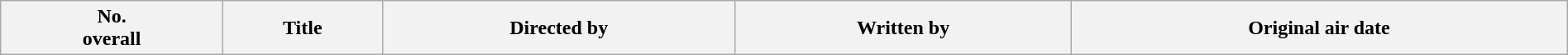<table class="wikitable plainrowheaders" style="width:100%; background:#fff;">
<tr>
<th style="background:#;">No.<br>overall</th>
<th style="background:#;">Title</th>
<th style="background:#;">Directed by</th>
<th style="background:#;">Written by</th>
<th style="background:#;">Original air date<br>
























</th>
</tr>
</table>
